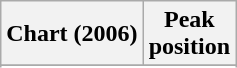<table class="wikitable sortable">
<tr>
<th align="left">Chart (2006)</th>
<th style="text-align:center;">Peak<br>position</th>
</tr>
<tr>
</tr>
<tr>
</tr>
<tr>
</tr>
<tr>
</tr>
</table>
